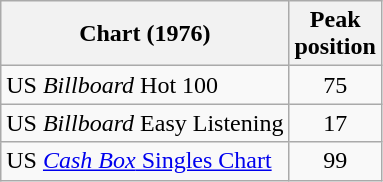<table class="wikitable sortable">
<tr>
<th>Chart (1976)</th>
<th>Peak<br>position</th>
</tr>
<tr>
<td>US <em>Billboard</em> Hot 100 </td>
<td align="center">75</td>
</tr>
<tr>
<td>US <em>Billboard</em> Easy Listening</td>
<td align="center">17</td>
</tr>
<tr>
<td>US <a href='#'><em>Cash Box</em> Singles Chart</a></td>
<td align="center">99</td>
</tr>
</table>
